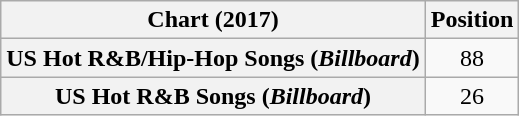<table class="wikitable sortable plainrowheaders" style="text-align:center">
<tr>
<th scope="col">Chart (2017)</th>
<th scope="col">Position</th>
</tr>
<tr>
<th scope="row">US Hot R&B/Hip-Hop Songs (<em>Billboard</em>)</th>
<td>88</td>
</tr>
<tr>
<th scope="row">US Hot R&B Songs (<em>Billboard</em>)</th>
<td>26</td>
</tr>
</table>
